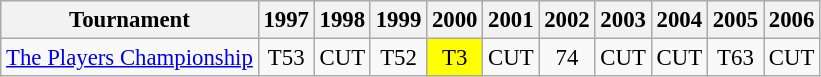<table class="wikitable" style="font-size:95%;text-align:center;">
<tr>
<th>Tournament</th>
<th>1997</th>
<th>1998</th>
<th>1999</th>
<th>2000</th>
<th>2001</th>
<th>2002</th>
<th>2003</th>
<th>2004</th>
<th>2005</th>
<th>2006</th>
</tr>
<tr>
<td align=left><a href='#'>The Players Championship</a></td>
<td>T53</td>
<td>CUT</td>
<td>T52</td>
<td style="background:yellow;">T3</td>
<td>CUT</td>
<td>74</td>
<td>CUT</td>
<td>CUT</td>
<td>T63</td>
<td>CUT</td>
</tr>
</table>
